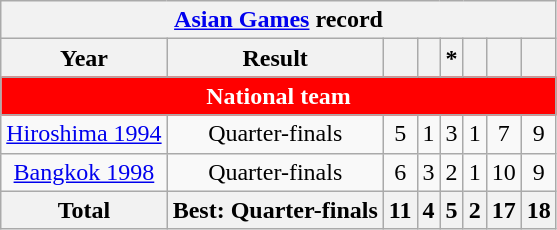<table class="wikitable" style="text-align: center;">
<tr>
<th colspan=8><a href='#'>Asian Games</a> record</th>
</tr>
<tr>
<th>Year</th>
<th>Result</th>
<th></th>
<th></th>
<th>*</th>
<th></th>
<th></th>
<th></th>
</tr>
<tr>
<td colspan=8 style="text-align:center; background:red; color:white;"><strong>National team</strong></td>
</tr>
<tr>
<td> <a href='#'>Hiroshima 1994</a></td>
<td>Quarter-finals</td>
<td>5</td>
<td>1</td>
<td>3</td>
<td>1</td>
<td>7</td>
<td>9</td>
</tr>
<tr>
<td> <a href='#'>Bangkok 1998</a></td>
<td>Quarter-finals</td>
<td>6</td>
<td>3</td>
<td>2</td>
<td>1</td>
<td>10</td>
<td>9</td>
</tr>
<tr>
<th><strong>Total</strong></th>
<th><strong>Best: Quarter-finals</strong></th>
<th>11</th>
<th>4</th>
<th>5</th>
<th>2</th>
<th>17</th>
<th>18</th>
</tr>
</table>
